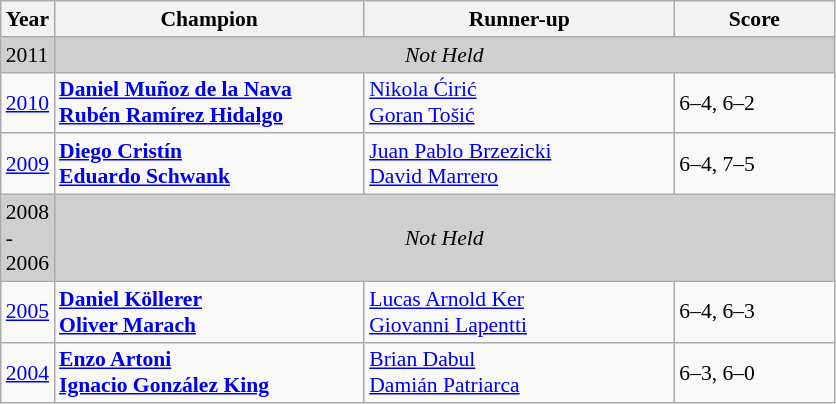<table class="wikitable" style="font-size:90%">
<tr>
<th>Year</th>
<th width="200">Champion</th>
<th width="200">Runner-up</th>
<th width="100">Score</th>
</tr>
<tr>
<td style="background:#cfcfcf">2011</td>
<td colspan=3 align=center style="background:#cfcfcf"><em>Not Held</em></td>
</tr>
<tr>
<td><a href='#'>2010</a></td>
<td> <strong><a href='#'>Daniel Muñoz de la Nava</a></strong> <br>  <strong><a href='#'>Rubén Ramírez Hidalgo</a></strong></td>
<td> <a href='#'>Nikola Ćirić</a> <br>  <a href='#'>Goran Tošić</a></td>
<td>6–4, 6–2</td>
</tr>
<tr>
<td><a href='#'>2009</a></td>
<td> <strong><a href='#'>Diego Cristín</a></strong> <br>  <strong><a href='#'>Eduardo Schwank</a></strong></td>
<td> <a href='#'>Juan Pablo Brzezicki</a> <br>  <a href='#'>David Marrero</a></td>
<td>6–4, 7–5</td>
</tr>
<tr>
<td style="background:#cfcfcf">2008<br>-<br>2006</td>
<td colspan=3 align=center style="background:#cfcfcf"><em>Not Held</em></td>
</tr>
<tr>
<td><a href='#'>2005</a></td>
<td> <strong><a href='#'>Daniel Köllerer</a></strong> <br>  <strong><a href='#'>Oliver Marach</a></strong></td>
<td> <a href='#'>Lucas Arnold Ker</a> <br>  <a href='#'>Giovanni Lapentti</a></td>
<td>6–4, 6–3</td>
</tr>
<tr>
<td><a href='#'>2004</a></td>
<td> <strong><a href='#'>Enzo Artoni</a></strong> <br>  <strong><a href='#'>Ignacio González King</a></strong></td>
<td> <a href='#'>Brian Dabul</a> <br>  <a href='#'>Damián Patriarca</a></td>
<td>6–3, 6–0</td>
</tr>
</table>
